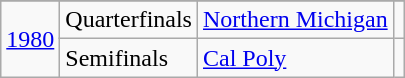<table class="wikitable" style="text-align: ;">
<tr>
</tr>
<tr>
<td rowspan=2><a href='#'>1980</a></td>
<td>Quarterfinals</td>
<td><a href='#'>Northern Michigan</a></td>
<td></td>
</tr>
<tr>
<td>Semifinals</td>
<td><a href='#'>Cal Poly</a></td>
<td></td>
</tr>
</table>
